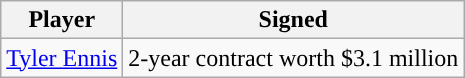<table class="wikitable sortable sortable">
<tr>
<th>Player</th>
<th>Signed</th>
</tr>
<tr style="text-align: center">
<td><a href='#'>Tyler Ennis</a></td>
<td>2-year contract worth $3.1 million</td>
</tr>
</table>
